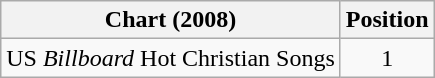<table class="wikitable">
<tr>
<th>Chart (2008)</th>
<th>Position</th>
</tr>
<tr>
<td align="left">US <em>Billboard</em> Hot Christian Songs</td>
<td align="center">1</td>
</tr>
</table>
